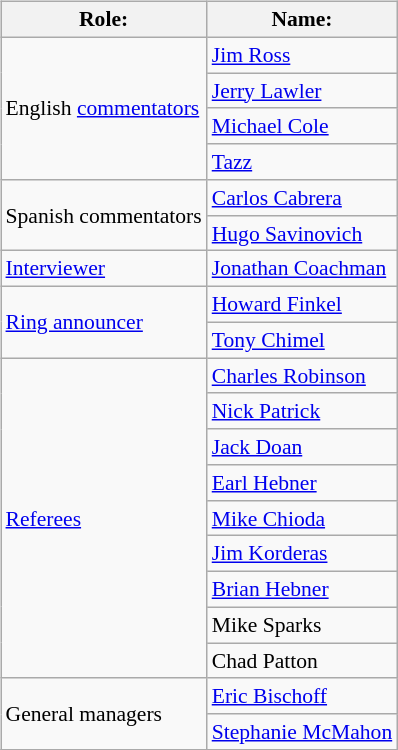<table class=wikitable style="font-size:90%; margin: 0.5em 0 0.5em 1em; float: right; clear: right;">
<tr>
<th>Role:</th>
<th>Name:</th>
</tr>
<tr>
<td rowspan=4>English <a href='#'>commentators</a></td>
<td><a href='#'>Jim Ross</a> </td>
</tr>
<tr>
<td><a href='#'>Jerry Lawler</a> </td>
</tr>
<tr>
<td><a href='#'>Michael Cole</a> </td>
</tr>
<tr>
<td><a href='#'>Tazz</a> </td>
</tr>
<tr>
<td rowspan=2>Spanish commentators</td>
<td><a href='#'>Carlos Cabrera</a></td>
</tr>
<tr>
<td><a href='#'>Hugo Savinovich</a></td>
</tr>
<tr>
<td><a href='#'>Interviewer</a></td>
<td><a href='#'>Jonathan Coachman</a></td>
</tr>
<tr>
<td rowspan=2><a href='#'>Ring announcer</a></td>
<td><a href='#'>Howard Finkel</a> </td>
</tr>
<tr>
<td><a href='#'>Tony Chimel</a> </td>
</tr>
<tr>
<td rowspan=9><a href='#'>Referees</a></td>
<td><a href='#'>Charles Robinson</a> </td>
</tr>
<tr>
<td><a href='#'>Nick Patrick</a> </td>
</tr>
<tr>
<td><a href='#'>Jack Doan</a> </td>
</tr>
<tr>
<td><a href='#'>Earl Hebner</a> </td>
</tr>
<tr>
<td><a href='#'>Mike Chioda</a> </td>
</tr>
<tr>
<td><a href='#'>Jim Korderas</a> </td>
</tr>
<tr>
<td><a href='#'>Brian Hebner</a> </td>
</tr>
<tr>
<td>Mike Sparks </td>
</tr>
<tr>
<td>Chad Patton</td>
</tr>
<tr>
<td rowspan="2">General managers</td>
<td><a href='#'>Eric Bischoff</a> </td>
</tr>
<tr>
<td><a href='#'>Stephanie McMahon</a> </td>
</tr>
<tr>
</tr>
</table>
